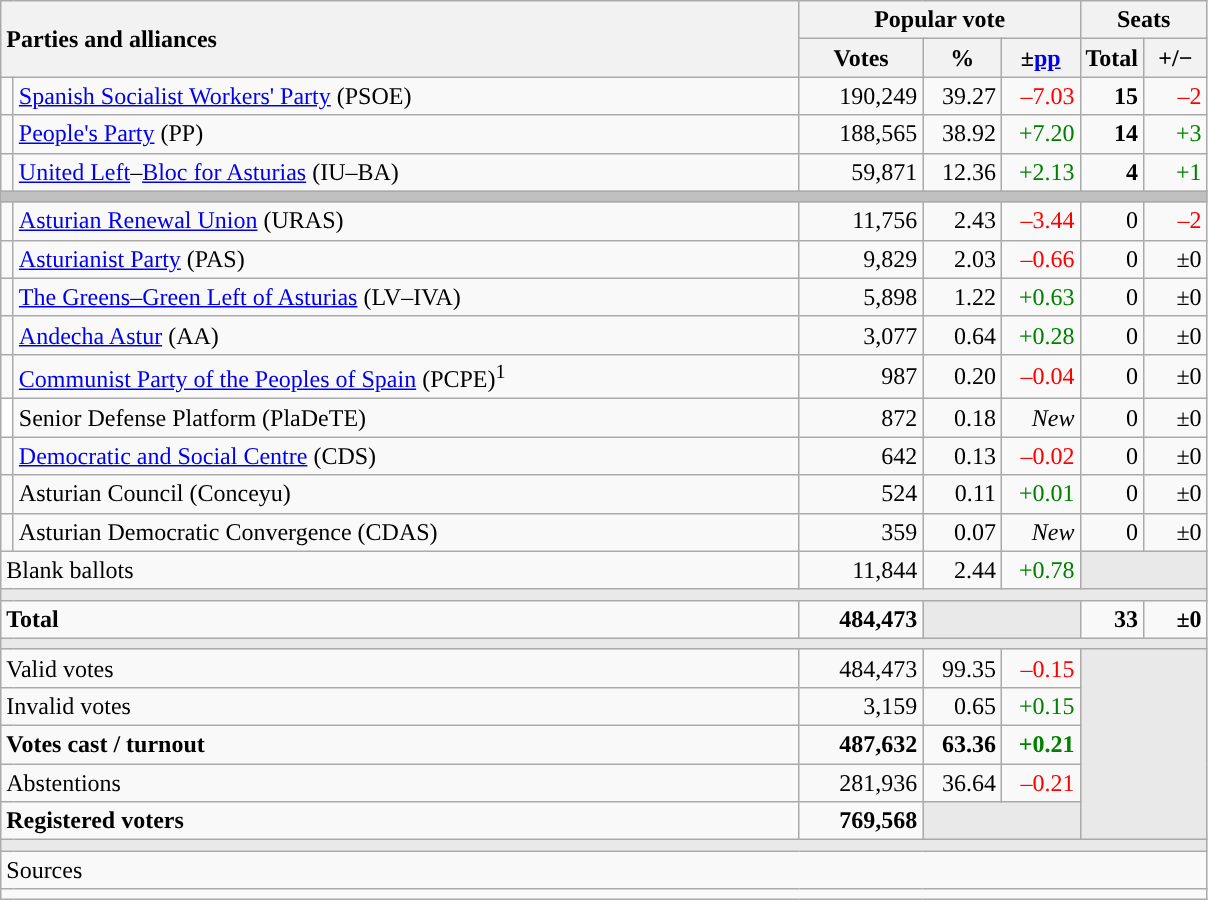<table class="wikitable" style="text-align:right;">
<tr>
<th style="text-align:left;" rowspan="2" colspan="2" width="525">Parties and alliances</th>
<th colspan="3">Popular vote</th>
<th colspan="2">Seats</th>
</tr>
<tr>
<th width="75">Votes</th>
<th width="45">%</th>
<th width="45">±<a href='#'>pp</a></th>
<th width="35">Total</th>
<th width="35">+/−</th>
</tr>
<tr>
<td width="1" style="color:inherit;background:"></td>
<td align="left"><a href='#'>Spanish Socialist Workers' Party</a> (PSOE)</td>
<td>190,249</td>
<td>39.27</td>
<td style="color:red;">–7.03</td>
<td><strong>15</strong></td>
<td style="color:red;">–2</td>
</tr>
<tr>
<td style="color:inherit;background:"></td>
<td align="left"><a href='#'>People's Party</a> (PP)</td>
<td>188,565</td>
<td>38.92</td>
<td style="color:green;">+7.20</td>
<td><strong>14</strong></td>
<td style="color:green;">+3</td>
</tr>
<tr>
<td style="color:inherit;background:"></td>
<td align="left"><a href='#'>United Left</a>–<a href='#'>Bloc for Asturias</a> (IU–BA)</td>
<td>59,871</td>
<td>12.36</td>
<td style="color:green;">+2.13</td>
<td><strong>4</strong></td>
<td style="color:green;">+1</td>
</tr>
<tr>
<td colspan="7" bgcolor="#C0C0C0"></td>
</tr>
<tr>
<td style="color:inherit;background:"></td>
<td align="left"><a href='#'>Asturian Renewal Union</a> (URAS)</td>
<td>11,756</td>
<td>2.43</td>
<td style="color:red;">–3.44</td>
<td>0</td>
<td style="color:red;">–2</td>
</tr>
<tr>
<td style="color:inherit;background:"></td>
<td align="left"><a href='#'>Asturianist Party</a> (PAS)</td>
<td>9,829</td>
<td>2.03</td>
<td style="color:red;">–0.66</td>
<td>0</td>
<td>±0</td>
</tr>
<tr>
<td style="color:inherit;background:"></td>
<td align="left"><a href='#'>The Greens–Green Left of Asturias</a> (LV–IVA)</td>
<td>5,898</td>
<td>1.22</td>
<td style="color:green;">+0.63</td>
<td>0</td>
<td>±0</td>
</tr>
<tr>
<td style="color:inherit;background:"></td>
<td align="left"><a href='#'>Andecha Astur</a> (AA)</td>
<td>3,077</td>
<td>0.64</td>
<td style="color:green;">+0.28</td>
<td>0</td>
<td>±0</td>
</tr>
<tr>
<td style="color:inherit;background:"></td>
<td align="left"><a href='#'>Communist Party of the Peoples of Spain</a> (PCPE)<sup>1</sup></td>
<td>987</td>
<td>0.20</td>
<td style="color:red;">–0.04</td>
<td>0</td>
<td>±0</td>
</tr>
<tr>
<td bgcolor="white"></td>
<td align="left">Senior Defense Platform (PlaDeTE)</td>
<td>872</td>
<td>0.18</td>
<td><em>New</em></td>
<td>0</td>
<td>±0</td>
</tr>
<tr>
<td style="color:inherit;background:"></td>
<td align="left"><a href='#'>Democratic and Social Centre</a> (CDS)</td>
<td>642</td>
<td>0.13</td>
<td style="color:red;">–0.02</td>
<td>0</td>
<td>±0</td>
</tr>
<tr>
<td style="color:inherit;background:"></td>
<td align="left">Asturian Council (Conceyu)</td>
<td>524</td>
<td>0.11</td>
<td style="color:green;">+0.01</td>
<td>0</td>
<td>±0</td>
</tr>
<tr>
<td style="color:inherit;background:"></td>
<td align="left">Asturian Democratic Convergence (CDAS)</td>
<td>359</td>
<td>0.07</td>
<td><em>New</em></td>
<td>0</td>
<td>±0</td>
</tr>
<tr>
<td align="left" colspan="2">Blank ballots</td>
<td>11,844</td>
<td>2.44</td>
<td style="color:green;">+0.78</td>
<td bgcolor="#E9E9E9" colspan="2"></td>
</tr>
<tr>
<td colspan="7" bgcolor="#E9E9E9"></td>
</tr>
<tr style="font-weight:bold;">
<td align="left" colspan="2">Total</td>
<td>484,473</td>
<td bgcolor="#E9E9E9" colspan="2"></td>
<td>33</td>
<td>±0</td>
</tr>
<tr>
<td colspan="7" bgcolor="#E9E9E9"></td>
</tr>
<tr>
<td align="left" colspan="2">Valid votes</td>
<td>484,473</td>
<td>99.35</td>
<td style="color:red;">–0.15</td>
<td bgcolor="#E9E9E9" colspan="2" rowspan="5"></td>
</tr>
<tr>
<td align="left" colspan="2">Invalid votes</td>
<td>3,159</td>
<td>0.65</td>
<td style="color:green;">+0.15</td>
</tr>
<tr style="font-weight:bold;">
<td align="left" colspan="2">Votes cast / turnout</td>
<td>487,632</td>
<td>63.36</td>
<td style="color:green;">+0.21</td>
</tr>
<tr>
<td align="left" colspan="2">Abstentions</td>
<td>281,936</td>
<td>36.64</td>
<td style="color:red;">–0.21</td>
</tr>
<tr style="font-weight:bold;">
<td align="left" colspan="2">Registered voters</td>
<td>769,568</td>
<td bgcolor="#E9E9E9" colspan="2"></td>
</tr>
<tr>
<td colspan="7" bgcolor="#E9E9E9"></td>
</tr>
<tr>
<td align="left" colspan="7">Sources</td>
</tr>
<tr>
<td colspan="7" style="text-align:left; max-width:790px;"></td>
</tr>
</table>
